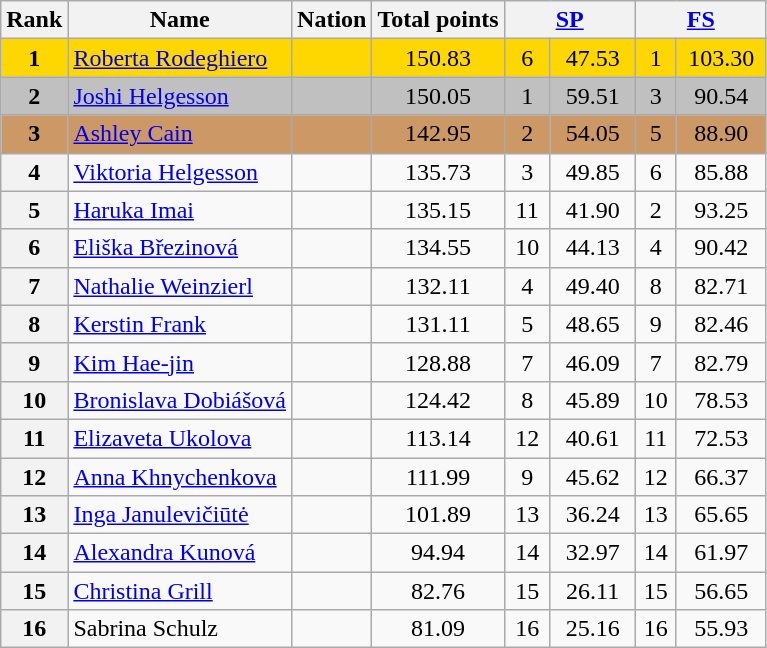<table class="wikitable sortable">
<tr>
<th>Rank</th>
<th>Name</th>
<th>Nation</th>
<th>Total points</th>
<th colspan="2" width="80px"><a href='#'>SP</a></th>
<th colspan="2" width="80px"><a href='#'>FS</a></th>
</tr>
<tr bgcolor="gold">
<td align="center"><strong>1</strong></td>
<td><a href='#'>Roberta Rodeghiero</a></td>
<td></td>
<td align="center">150.83</td>
<td align="center">6</td>
<td align="center">47.53</td>
<td align="center">1</td>
<td align="center">103.30</td>
</tr>
<tr bgcolor="silver">
<td align="center"><strong>2</strong></td>
<td><a href='#'>Joshi Helgesson</a></td>
<td></td>
<td align="center">150.05</td>
<td align="center">1</td>
<td align="center">59.51</td>
<td align="center">3</td>
<td align="center">90.54</td>
</tr>
<tr bgcolor="cc9966">
<td align="center"><strong>3</strong></td>
<td><a href='#'>Ashley Cain</a></td>
<td></td>
<td align="center">142.95</td>
<td align="center">2</td>
<td align="center">54.05</td>
<td align="center">5</td>
<td align="center">88.90</td>
</tr>
<tr>
<th>4</th>
<td><a href='#'>Viktoria Helgesson</a></td>
<td></td>
<td align="center">135.73</td>
<td align="center">3</td>
<td align="center">49.85</td>
<td align="center">6</td>
<td align="center">85.88</td>
</tr>
<tr>
<th>5</th>
<td><a href='#'>Haruka Imai</a></td>
<td></td>
<td align="center">135.15</td>
<td align="center">11</td>
<td align="center">41.90</td>
<td align="center">2</td>
<td align="center">93.25</td>
</tr>
<tr>
<th>6</th>
<td><a href='#'>Eliška Březinová</a></td>
<td></td>
<td align="center">134.55</td>
<td align="center">10</td>
<td align="center">44.13</td>
<td align="center">4</td>
<td align="center">90.42</td>
</tr>
<tr>
<th>7</th>
<td><a href='#'>Nathalie Weinzierl</a></td>
<td></td>
<td align="center">132.11</td>
<td align="center">4</td>
<td align="center">49.40</td>
<td align="center">8</td>
<td align="center">82.71</td>
</tr>
<tr>
<th>8</th>
<td><a href='#'>Kerstin Frank</a></td>
<td></td>
<td align="center">131.11</td>
<td align="center">5</td>
<td align="center">48.65</td>
<td align="center">9</td>
<td align="center">82.46</td>
</tr>
<tr>
<th>9</th>
<td><a href='#'>Kim Hae-jin</a></td>
<td></td>
<td align="center">128.88</td>
<td align="center">7</td>
<td align="center">46.09</td>
<td align="center">7</td>
<td align="center">82.79</td>
</tr>
<tr>
<th>10</th>
<td><a href='#'>Bronislava Dobiášová</a></td>
<td></td>
<td align="center">124.42</td>
<td align="center">8</td>
<td align="center">45.89</td>
<td align="center">10</td>
<td align="center">78.53</td>
</tr>
<tr>
<th>11</th>
<td><a href='#'>Elizaveta Ukolova</a></td>
<td></td>
<td align="center">113.14</td>
<td align="center">12</td>
<td align="center">40.61</td>
<td align="center">11</td>
<td align="center">72.53</td>
</tr>
<tr>
<th>12</th>
<td><a href='#'>Anna Khnychenkova</a></td>
<td></td>
<td align="center">111.99</td>
<td align="center">9</td>
<td align="center">45.62</td>
<td align="center">12</td>
<td align="center">66.37</td>
</tr>
<tr>
<th>13</th>
<td><a href='#'>Inga Janulevičiūtė</a></td>
<td></td>
<td align="center">101.89</td>
<td align="center">13</td>
<td align="center">36.24</td>
<td align="center">13</td>
<td align="center">65.65</td>
</tr>
<tr>
<th>14</th>
<td><a href='#'>Alexandra Kunová</a></td>
<td></td>
<td align="center">94.94</td>
<td align="center">14</td>
<td align="center">32.97</td>
<td align="center">14</td>
<td align="center">61.97</td>
</tr>
<tr>
<th>15</th>
<td><a href='#'>Christina Grill</a></td>
<td></td>
<td align="center">82.76</td>
<td align="center">15</td>
<td align="center">26.11</td>
<td align="center">15</td>
<td align="center">56.65</td>
</tr>
<tr>
<th>16</th>
<td>Sabrina Schulz</td>
<td></td>
<td align="center">81.09</td>
<td align="center">16</td>
<td align="center">25.16</td>
<td align="center">16</td>
<td align="center">55.93</td>
</tr>
</table>
